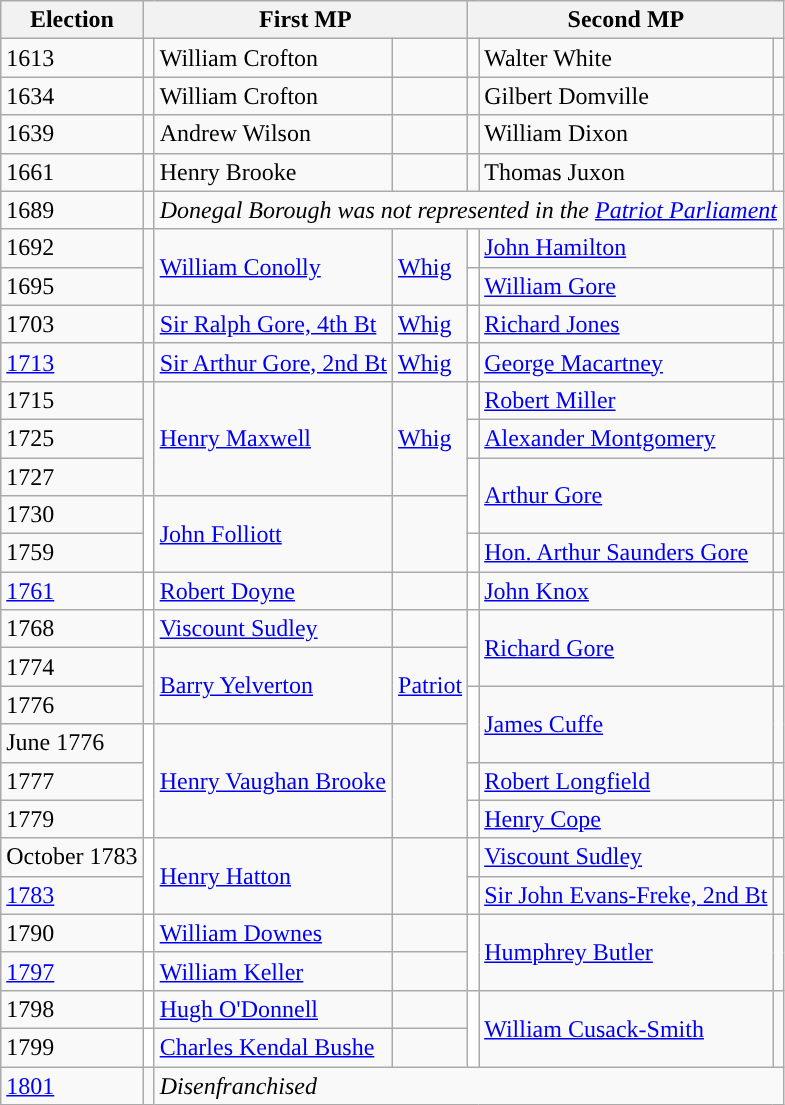<table class="wikitable">
<tr>
<th>Election</th>
<th colspan=3>First MP</th>
<th colspan=3>Second MP</th>
</tr>
<tr>
<td>1613</td>
<td></td>
<td>William Crofton</td>
<td></td>
<td></td>
<td>Walter White</td>
<td></td>
</tr>
<tr>
<td>1634</td>
<td></td>
<td>William Crofton</td>
<td></td>
<td></td>
<td>Gilbert Domville</td>
<td></td>
</tr>
<tr>
<td>1639</td>
<td></td>
<td>Andrew Wilson</td>
<td></td>
<td></td>
<td>William Dixon</td>
<td></td>
</tr>
<tr>
<td>1661</td>
<td></td>
<td>Henry Brooke</td>
<td></td>
<td></td>
<td>Thomas Juxon</td>
<td></td>
</tr>
<tr>
<td>1689</td>
<td></td>
<td colspan="5"><em>Donegal Borough was not represented in the <a href='#'>Patriot Parliament</a></em></td>
</tr>
<tr>
<td>1692</td>
<td rowspan="2" style="background-color: "></td>
<td rowspan="2"><a href='#'>William Conolly</a></td>
<td rowspan="2"><a href='#'>Whig</a></td>
<td style="background-color: white"></td>
<td><a href='#'>John Hamilton</a></td>
<td></td>
</tr>
<tr>
<td>1695</td>
<td style="background-color: white"></td>
<td><a href='#'>William Gore</a></td>
<td></td>
</tr>
<tr>
<td>1703</td>
<td style="background-color: "></td>
<td><a href='#'>Sir Ralph Gore, 4th Bt</a></td>
<td><a href='#'>Whig</a></td>
<td style="background-color: white"></td>
<td><a href='#'>Richard Jones</a></td>
<td></td>
</tr>
<tr>
<td><a href='#'>1713</a></td>
<td style="background-color: "></td>
<td><a href='#'>Sir Arthur Gore, 2nd Bt</a></td>
<td><a href='#'>Whig</a></td>
<td style="background-color: white"></td>
<td><a href='#'>George Macartney</a></td>
<td></td>
</tr>
<tr>
<td>1715</td>
<td rowspan="3" style=></td>
<td rowspan="3"><a href='#'>Henry Maxwell</a></td>
<td rowspan="3"><a href='#'>Whig</a></td>
<td style="background-color: white"></td>
<td><a href='#'>Robert Miller</a></td>
<td></td>
</tr>
<tr>
<td>1725</td>
<td style="background-color: white"></td>
<td><a href='#'>Alexander Montgomery</a></td>
<td></td>
</tr>
<tr>
<td>1727</td>
<td rowspan="2" style="background-color: white"></td>
<td rowspan="2"><a href='#'>Arthur Gore</a></td>
<td rowspan="2"></td>
</tr>
<tr>
<td>1730</td>
<td rowspan="2" style="background-color: white"></td>
<td rowspan="2"><a href='#'>John Folliott</a></td>
<td rowspan="2"></td>
</tr>
<tr>
<td>1759</td>
<td style="background-color: white"></td>
<td><a href='#'>Hon. Arthur Saunders Gore</a></td>
<td></td>
</tr>
<tr>
<td><a href='#'>1761</a></td>
<td style="background-color: white"></td>
<td><a href='#'>Robert Doyne</a></td>
<td></td>
<td style="background-color: white"></td>
<td><a href='#'>John Knox</a></td>
<td></td>
</tr>
<tr>
<td>1768</td>
<td style="background-color: white"></td>
<td><a href='#'>Viscount Sudley</a></td>
<td></td>
<td rowspan="2" style="background-color: white"></td>
<td rowspan="2"><a href='#'>Richard Gore</a></td>
<td rowspan="2"></td>
</tr>
<tr>
<td>1774</td>
<td rowspan="2" style="background-color: "></td>
<td rowspan="2"><a href='#'>Barry Yelverton</a></td>
<td rowspan="2"><a href='#'>Patriot</a></td>
</tr>
<tr>
<td>1776</td>
<td rowspan="2" style="background-color: white"></td>
<td rowspan="2"><a href='#'>James Cuffe</a></td>
<td rowspan="2"></td>
</tr>
<tr>
<td>June 1776</td>
<td rowspan="3" style="background-color: white"></td>
<td rowspan="3"><a href='#'>Henry Vaughan Brooke</a></td>
<td rowspan="3"></td>
</tr>
<tr>
<td>1777</td>
<td style="background-color: white"></td>
<td><a href='#'>Robert Longfield</a></td>
<td></td>
</tr>
<tr>
<td>1779</td>
<td style="background-color: white"></td>
<td><a href='#'>Henry Cope</a></td>
<td></td>
</tr>
<tr>
<td>October 1783</td>
<td rowspan="2" style="background-color: white"></td>
<td rowspan="2"><a href='#'>Henry Hatton</a></td>
<td rowspan="2"></td>
<td style="background-color: white"></td>
<td><a href='#'>Viscount Sudley</a></td>
<td></td>
</tr>
<tr>
<td><a href='#'>1783</a></td>
<td style="background-color: white"></td>
<td><a href='#'>Sir John Evans-Freke, 2nd Bt</a></td>
<td></td>
</tr>
<tr>
<td>1790</td>
<td style="background-color: white"></td>
<td><a href='#'>William Downes</a></td>
<td></td>
<td rowspan="2" style="background-color: white"></td>
<td rowspan="2"><a href='#'>Humphrey Butler</a></td>
<td rowspan="2"></td>
</tr>
<tr>
<td><a href='#'>1797</a></td>
<td style="background-color: white"></td>
<td><a href='#'>William Keller</a></td>
<td></td>
</tr>
<tr>
<td>1798</td>
<td style="background-color: white"></td>
<td><a href='#'>Hugh O'Donnell</a></td>
<td></td>
<td rowspan="2" style="background-color: white"></td>
<td rowspan="2"><a href='#'>William Cusack-Smith</a></td>
<td rowspan="2"></td>
</tr>
<tr>
<td>1799</td>
<td style="background-color: white"></td>
<td><a href='#'>Charles Kendal Bushe</a></td>
<td></td>
</tr>
<tr>
<td><a href='#'>1801</a></td>
<td></td>
<td colspan="5"><em>Disenfranchised</em></td>
</tr>
</table>
